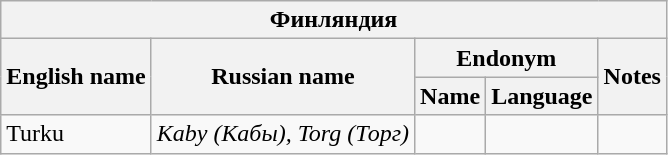<table class="wikitable sortable">
<tr>
<th colspan="5"> Финляндия</th>
</tr>
<tr>
<th rowspan="2">English name</th>
<th rowspan="2">Russian name</th>
<th colspan="2">Endonym</th>
<th rowspan="2">Notes</th>
</tr>
<tr>
<th>Name</th>
<th>Language</th>
</tr>
<tr>
<td>Turku</td>
<td><em>Kaby (Кабы), Torg (Торг)</em></td>
<td></td>
<td></td>
<td></td>
</tr>
</table>
